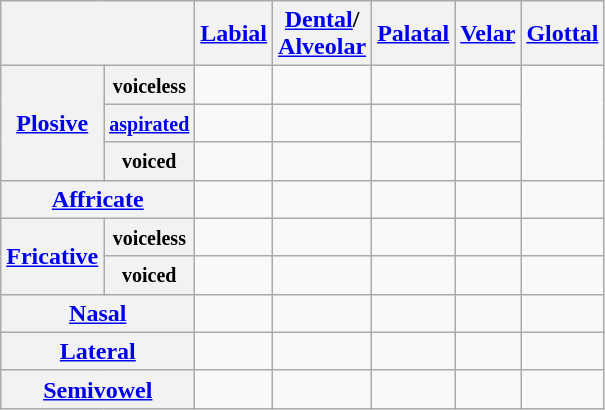<table class="wikitable" style="text-align:center">
<tr>
<th colspan="2"></th>
<th><a href='#'>Labial</a></th>
<th><a href='#'>Dental</a>/<br><a href='#'>Alveolar</a></th>
<th><a href='#'>Palatal</a></th>
<th><a href='#'>Velar</a></th>
<th><a href='#'>Glottal</a></th>
</tr>
<tr>
<th rowspan="3"><a href='#'>Plosive</a></th>
<th><small>voiceless</small></th>
<td></td>
<td></td>
<td></td>
<td></td>
<td rowspan="3"></td>
</tr>
<tr>
<th><small><a href='#'>aspirated</a></small></th>
<td></td>
<td></td>
<td></td>
<td></td>
</tr>
<tr>
<th><small>voiced</small></th>
<td></td>
<td></td>
<td></td>
<td></td>
</tr>
<tr>
<th colspan="2"><a href='#'>Affricate</a></th>
<td></td>
<td></td>
<td></td>
<td></td>
<td></td>
</tr>
<tr>
<th rowspan="2"><a href='#'>Fricative</a></th>
<th><small>voiceless</small></th>
<td></td>
<td></td>
<td></td>
<td></td>
<td></td>
</tr>
<tr>
<th><small>voiced</small></th>
<td></td>
<td></td>
<td></td>
<td></td>
<td></td>
</tr>
<tr>
<th colspan="2"><a href='#'>Nasal</a></th>
<td></td>
<td></td>
<td></td>
<td></td>
<td></td>
</tr>
<tr>
<th colspan="2"><a href='#'>Lateral</a></th>
<td></td>
<td></td>
<td></td>
<td></td>
<td></td>
</tr>
<tr>
<th colspan="2"><a href='#'>Semivowel</a></th>
<td></td>
<td></td>
<td></td>
<td></td>
<td></td>
</tr>
</table>
